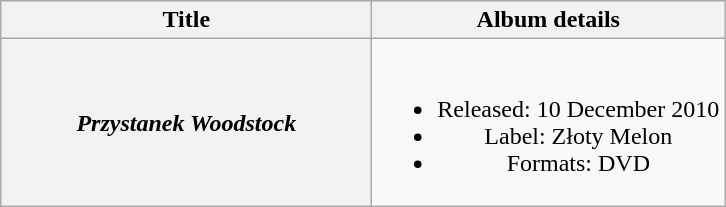<table class="wikitable plainrowheaders" style="text-align:center;">
<tr>
<th scope="col" style="width:15em;">Title</th>
<th scope="col">Album details</th>
</tr>
<tr>
<th scope="row"><em>Przystanek Woodstock</em></th>
<td><br><ul><li>Released: 10 December 2010</li><li>Label: Złoty Melon</li><li>Formats: DVD</li></ul></td>
</tr>
</table>
